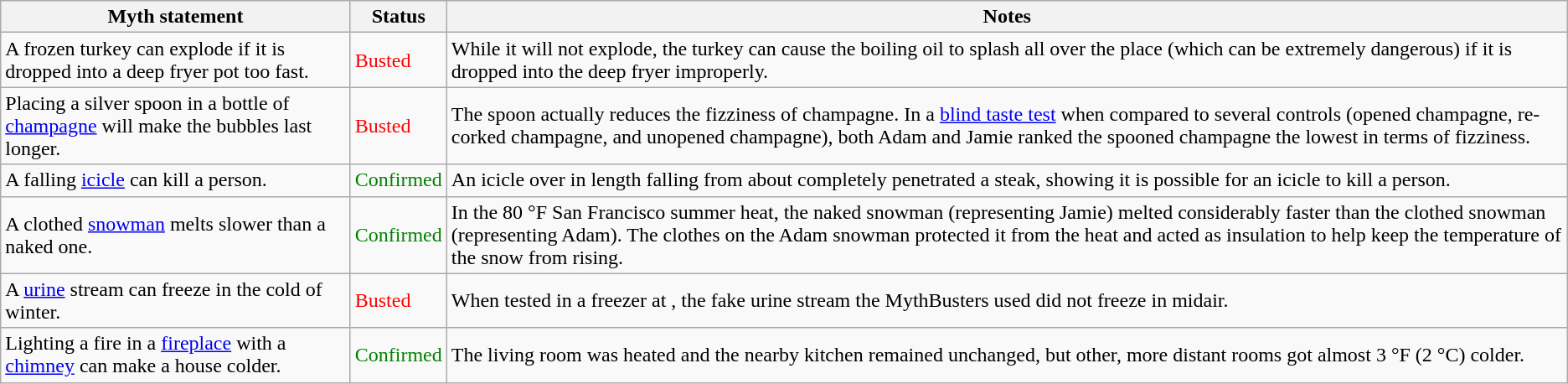<table class="wikitable plainrowheaders">
<tr>
<th>Myth statement</th>
<th>Status</th>
<th>Notes</th>
</tr>
<tr>
<td>A frozen turkey can explode if it is dropped into a deep fryer pot too fast.</td>
<td style="color:red">Busted</td>
<td>While it will not explode, the turkey can cause the boiling oil to splash all over the place (which can be extremely dangerous) if it is dropped into the deep fryer improperly.</td>
</tr>
<tr>
<td>Placing a silver spoon in a bottle of <a href='#'>champagne</a> will make the bubbles last longer.</td>
<td style="color:red">Busted</td>
<td>The spoon actually reduces the fizziness of champagne. In a <a href='#'>blind taste test</a> when compared to several controls (opened champagne, re-corked champagne, and unopened champagne), both Adam and Jamie ranked the spooned champagne the lowest in terms of fizziness.</td>
</tr>
<tr>
<td>A falling <a href='#'>icicle</a> can kill a person.</td>
<td style="color:green">Confirmed</td>
<td>An icicle over  in length falling from about  completely penetrated a steak, showing it is possible for an icicle to kill a person.</td>
</tr>
<tr>
<td>A clothed <a href='#'>snowman</a> melts slower than a naked one.</td>
<td style="color:green">Confirmed</td>
<td>In the 80 °F San Francisco summer heat, the naked snowman (representing Jamie) melted considerably faster than the clothed snowman (representing Adam). The clothes on the Adam snowman protected it from the heat and acted as insulation to help keep the temperature of the snow from rising.</td>
</tr>
<tr>
<td>A <a href='#'>urine</a> stream can freeze in the cold of winter.</td>
<td style="color:red">Busted</td>
<td>When tested in a freezer at , the fake urine stream the MythBusters used did not freeze in midair.</td>
</tr>
<tr>
<td>Lighting a fire in a <a href='#'>fireplace</a> with a <a href='#'>chimney</a> can make a house colder.</td>
<td style="color:green">Confirmed</td>
<td>The living room was heated and the nearby kitchen remained unchanged, but other, more distant rooms got almost 3 °F (2 °C) colder.</td>
</tr>
</table>
